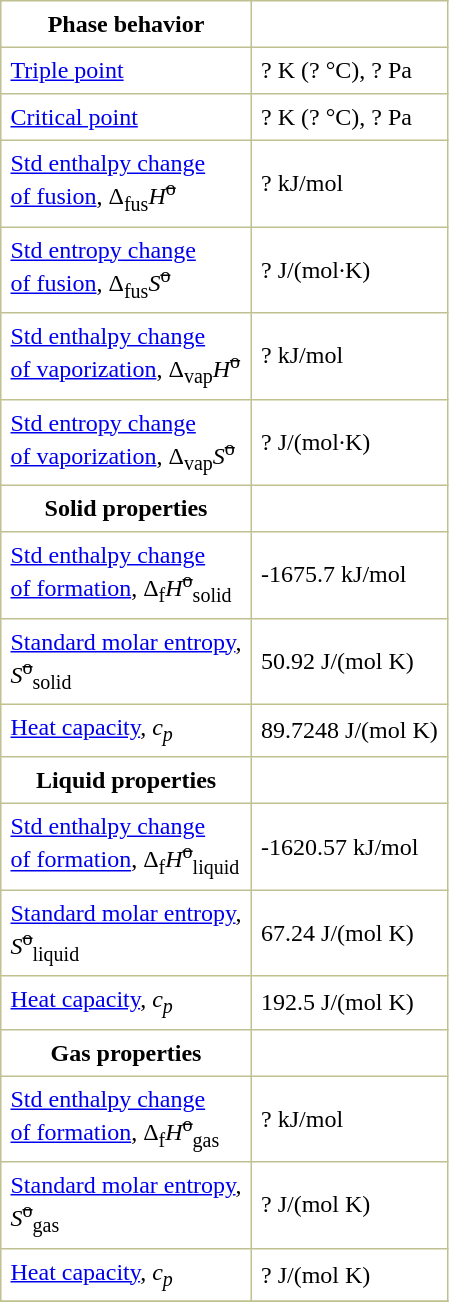<table border="1" cellspacing="0" cellpadding="6" style="margin: 0 0 0 0.5em; background: #FFFFFF; border-collapse: collapse; border-color: #C0C090;">
<tr>
<th>Phase behavior</th>
</tr>
<tr>
<td><a href='#'>Triple point</a></td>
<td>? K (? °C), ? Pa</td>
</tr>
<tr>
<td><a href='#'>Critical point</a></td>
<td>? K (? °C), ? Pa</td>
</tr>
<tr>
<td><a href='#'>Std enthalpy change<br>of fusion</a>, Δ<sub>fus</sub><em>H</em><sup><s>o</s></sup></td>
<td>? kJ/mol</td>
</tr>
<tr>
<td><a href='#'>Std entropy change<br>of fusion</a>, Δ<sub>fus</sub><em>S</em><sup><s>o</s></sup></td>
<td>? J/(mol·K)</td>
</tr>
<tr>
<td><a href='#'>Std enthalpy change<br>of vaporization</a>, Δ<sub>vap</sub><em>H</em><sup><s>o</s></sup></td>
<td>? kJ/mol</td>
</tr>
<tr>
<td><a href='#'>Std entropy change<br>of vaporization</a>, Δ<sub>vap</sub><em>S</em><sup><s>o</s></sup></td>
<td>? J/(mol·K)</td>
</tr>
<tr>
<th>Solid properties</th>
</tr>
<tr>
<td><a href='#'>Std enthalpy change<br>of formation</a>, Δ<sub>f</sub><em>H</em><sup><s>o</s></sup><sub>solid</sub></td>
<td>-1675.7 kJ/mol</td>
</tr>
<tr>
<td><a href='#'>Standard molar entropy</a>,<br><em>S</em><sup><s>o</s></sup><sub>solid</sub></td>
<td>50.92 J/(mol K)</td>
</tr>
<tr>
<td><a href='#'>Heat capacity</a>, <em>c<sub>p</sub></em></td>
<td>89.7248 J/(mol K)</td>
</tr>
<tr>
<th>Liquid properties</th>
</tr>
<tr>
<td><a href='#'>Std enthalpy change<br>of formation</a>, Δ<sub>f</sub><em>H</em><sup><s>o</s></sup><sub>liquid</sub></td>
<td>-1620.57 kJ/mol</td>
</tr>
<tr>
<td><a href='#'>Standard molar entropy</a>,<br><em>S</em><sup><s>o</s></sup><sub>liquid</sub></td>
<td>67.24 J/(mol K)</td>
</tr>
<tr>
<td><a href='#'>Heat capacity</a>, <em>c<sub>p</sub></em></td>
<td>192.5 J/(mol K)</td>
</tr>
<tr>
<th>Gas properties</th>
</tr>
<tr>
<td><a href='#'>Std enthalpy change<br>of formation</a>, Δ<sub>f</sub><em>H</em><sup><s>o</s></sup><sub>gas</sub></td>
<td>? kJ/mol</td>
</tr>
<tr>
<td><a href='#'>Standard molar entropy</a>,<br><em>S</em><sup><s>o</s></sup><sub>gas</sub></td>
<td>? J/(mol K)</td>
</tr>
<tr>
<td><a href='#'>Heat capacity</a>, <em>c<sub>p</sub></em></td>
<td>? J/(mol K)</td>
</tr>
<tr>
</tr>
</table>
